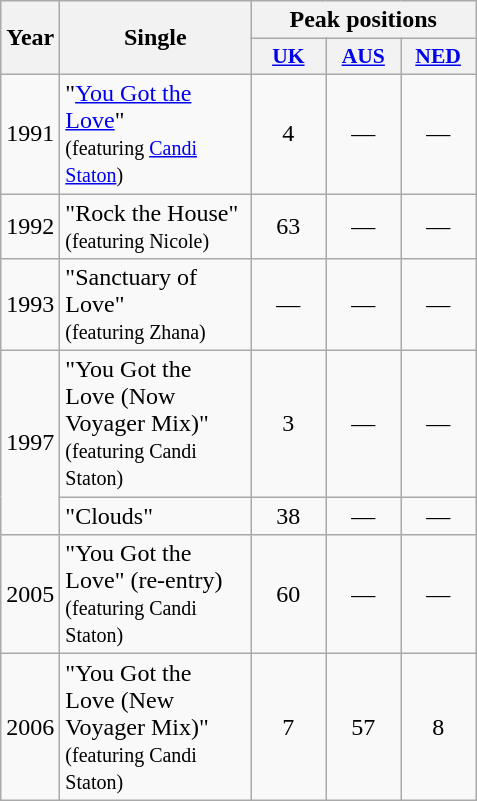<table class="wikitable">
<tr>
<th align="center" rowspan="2" width="10">Year</th>
<th align="center" rowspan="2" width="120">Single</th>
<th align="center" colspan="3" width="20">Peak positions</th>
</tr>
<tr>
<th scope="col" style="width:3em;font-size:90%;"><a href='#'>UK</a></th>
<th scope="col" style="width:3em;font-size:90%;"><a href='#'>AUS</a><br></th>
<th scope="col" style="width:3em;font-size:90%;"><a href='#'>NED</a></th>
</tr>
<tr>
<td style="text-align:center;">1991</td>
<td>"<a href='#'>You Got the Love</a>" <br><small>(featuring <a href='#'>Candi Staton</a>)</small></td>
<td style="text-align:center;">4</td>
<td style="text-align:center;">—</td>
<td style="text-align:center;">—</td>
</tr>
<tr>
<td style="text-align:center;">1992</td>
<td>"Rock the House" <br><small>(featuring Nicole)</small></td>
<td style="text-align:center;">63</td>
<td style="text-align:center;">—</td>
<td style="text-align:center;">—</td>
</tr>
<tr>
<td style="text-align:center;">1993</td>
<td>"Sanctuary of Love" <br><small>(featuring Zhana)</small></td>
<td style="text-align:center;">—</td>
<td style="text-align:center;">—</td>
<td style="text-align:center;">—</td>
</tr>
<tr>
<td style="text-align:center;" rowspan=2>1997</td>
<td>"You Got the Love (Now Voyager Mix)"<br><small>(featuring Candi Staton)</small></td>
<td style="text-align:center;">3</td>
<td style="text-align:center;">—</td>
<td style="text-align:center;">—</td>
</tr>
<tr>
<td>"Clouds"</td>
<td style="text-align:center;">38</td>
<td style="text-align:center;">—</td>
<td style="text-align:center;">—</td>
</tr>
<tr>
<td style="text-align:center;">2005</td>
<td>"You Got the Love" (re-entry)<br><small>(featuring Candi Staton)</small></td>
<td style="text-align:center;">60</td>
<td style="text-align:center;">—</td>
<td style="text-align:center;">—</td>
</tr>
<tr>
<td style="text-align:center;">2006</td>
<td>"You Got the Love (New Voyager Mix)"<br><small>(featuring Candi Staton)</small></td>
<td style="text-align:center;">7</td>
<td style="text-align:center;">57</td>
<td style="text-align:center;">8</td>
</tr>
</table>
